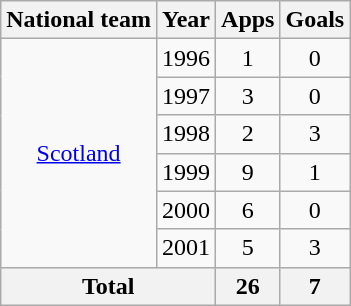<table class="wikitable" style="text-align:center">
<tr>
<th>National team</th>
<th>Year</th>
<th>Apps</th>
<th>Goals</th>
</tr>
<tr>
<td rowspan="6"><a href='#'>Scotland</a></td>
<td>1996</td>
<td>1</td>
<td>0</td>
</tr>
<tr>
<td>1997</td>
<td>3</td>
<td>0</td>
</tr>
<tr>
<td>1998</td>
<td>2</td>
<td>3</td>
</tr>
<tr>
<td>1999</td>
<td>9</td>
<td>1</td>
</tr>
<tr>
<td>2000</td>
<td>6</td>
<td>0</td>
</tr>
<tr>
<td>2001</td>
<td>5</td>
<td>3</td>
</tr>
<tr>
<th colspan="2">Total</th>
<th>26</th>
<th>7</th>
</tr>
</table>
